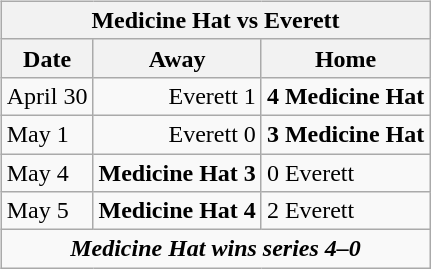<table cellspacing="10">
<tr>
<td valign="top"><br><table class="wikitable">
<tr>
<th bgcolor="#DDDDDD" colspan="4">Medicine Hat vs Everett</th>
</tr>
<tr>
<th>Date</th>
<th>Away</th>
<th>Home</th>
</tr>
<tr>
<td>April 30</td>
<td align="right">Everett 1</td>
<td><strong>4 Medicine Hat</strong></td>
</tr>
<tr>
<td>May 1</td>
<td align="right">Everett 0</td>
<td><strong>3 Medicine Hat</strong></td>
</tr>
<tr>
<td>May 4</td>
<td align="right"><strong>Medicine Hat 3</strong></td>
<td>0 Everett</td>
</tr>
<tr>
<td>May 5</td>
<td align="right"><strong>Medicine Hat 4</strong></td>
<td>2 Everett</td>
</tr>
<tr align="center">
<td colspan="4"><strong><em>Medicine Hat wins series 4–0</em></strong></td>
</tr>
</table>
</td>
</tr>
</table>
